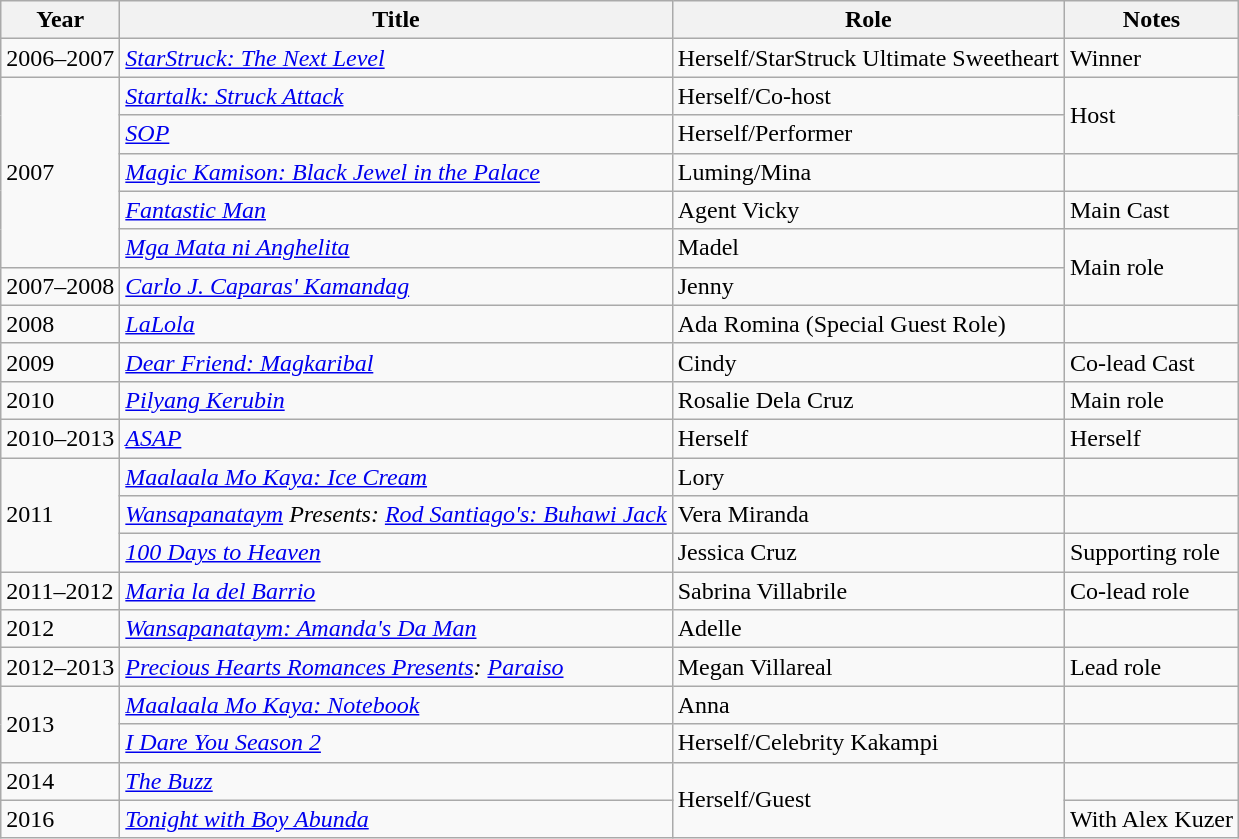<table class="wikitable sortable">
<tr>
<th>Year</th>
<th>Title</th>
<th>Role</th>
<th>Notes<br>  
  </th>
</tr>
<tr>
<td>2006–2007</td>
<td><em><a href='#'>StarStruck: The Next Level</a></em></td>
<td>Herself/StarStruck Ultimate Sweetheart</td>
<td>Winner<br></td>
</tr>
<tr>
<td rowspan="5">2007</td>
<td><em><a href='#'>Startalk: Struck Attack</a></em></td>
<td>Herself/Co-host</td>
<td rowspan="2">Host</td>
</tr>
<tr>
<td><em><a href='#'>SOP</a></em></td>
<td>Herself/Performer</td>
</tr>
<tr>
<td><em><a href='#'>Magic Kamison: Black Jewel in the Palace</a></em></td>
<td>Luming/Mina</td>
<td></td>
</tr>
<tr>
<td><em><a href='#'>Fantastic Man</a></em></td>
<td>Agent Vicky </td>
<td>Main Cast</td>
</tr>
<tr>
<td><em><a href='#'>Mga Mata ni Anghelita</a></em></td>
<td>Madel</td>
<td rowspan="2">Main role</td>
</tr>
<tr>
<td>2007–2008</td>
<td><em><a href='#'>Carlo J. Caparas' Kamandag</a></em></td>
<td>Jenny</td>
</tr>
<tr>
<td>2008</td>
<td><em><a href='#'>LaLola</a></em></td>
<td>Ada Romina (Special Guest Role)</td>
<td></td>
</tr>
<tr>
<td>2009</td>
<td><em><a href='#'>Dear Friend: Magkaribal</a></em></td>
<td>Cindy</td>
<td>Co-lead Cast</td>
</tr>
<tr>
<td>2010</td>
<td><em><a href='#'>Pilyang Kerubin</a></em></td>
<td>Rosalie Dela Cruz</td>
<td>Main role</td>
</tr>
<tr>
<td>2010–2013</td>
<td><em><a href='#'>ASAP</a></em></td>
<td>Herself</td>
<td>Herself</td>
</tr>
<tr>
<td rowspan="3">2011</td>
<td><em><a href='#'>Maalaala Mo Kaya: Ice Cream</a></em></td>
<td>Lory</td>
<td></td>
</tr>
<tr>
<td><em><a href='#'>Wansapanataym</a> Presents: <a href='#'>Rod Santiago's: Buhawi Jack</a></em></td>
<td>Vera Miranda</td>
<td></td>
</tr>
<tr>
<td><em><a href='#'>100 Days to Heaven</a></em></td>
<td>Jessica Cruz</td>
<td>Supporting role</td>
</tr>
<tr>
<td>2011–2012</td>
<td><em><a href='#'>Maria la del Barrio</a></em></td>
<td>Sabrina Villabrile</td>
<td>Co-lead role</td>
</tr>
<tr>
<td>2012</td>
<td><em><a href='#'>Wansapanataym: Amanda's Da Man</a></em></td>
<td>Adelle</td>
<td></td>
</tr>
<tr>
<td>2012–2013</td>
<td><em><a href='#'>Precious Hearts Romances Presents</a>: <a href='#'>Paraiso</a></em></td>
<td>Megan Villareal</td>
<td>Lead role</td>
</tr>
<tr>
<td rowspan="2">2013</td>
<td><em><a href='#'>Maalaala Mo Kaya: Notebook</a></em></td>
<td>Anna</td>
<td></td>
</tr>
<tr>
<td><em><a href='#'>I Dare You Season 2</a></em></td>
<td>Herself/Celebrity Kakampi</td>
<td></td>
</tr>
<tr>
<td>2014</td>
<td><em><a href='#'>The Buzz</a></em></td>
<td rowspan="2">Herself/Guest</td>
<td></td>
</tr>
<tr>
<td>2016</td>
<td><em><a href='#'>Tonight with Boy Abunda</a></em></td>
<td>With Alex Kuzer</td>
</tr>
</table>
